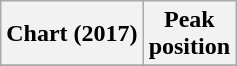<table class="wikitable plainrowheaders" style="text-align:center;">
<tr>
<th scope="col">Chart (2017)</th>
<th scope="col">Peak<br>position</th>
</tr>
<tr>
</tr>
</table>
